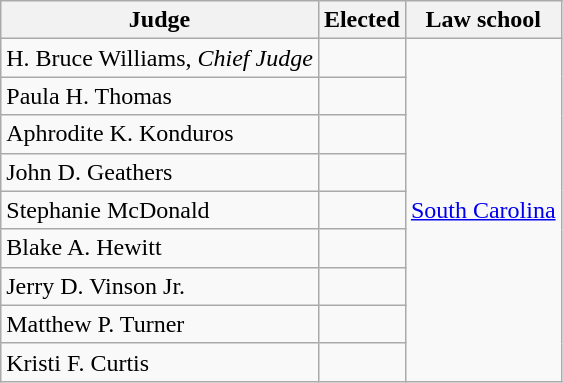<table class="sortable wikitable">
<tr>
<th>Judge</th>
<th>Elected</th>
<th>Law school</th>
</tr>
<tr>
<td>H. Bruce Williams, <em>Chief Judge</em></td>
<td></td>
<td rowspan=9><a href='#'>South Carolina</a></td>
</tr>
<tr>
<td>Paula H. Thomas</td>
<td></td>
</tr>
<tr>
<td>Aphrodite K. Konduros</td>
<td></td>
</tr>
<tr>
<td>John D. Geathers</td>
<td></td>
</tr>
<tr>
<td>Stephanie McDonald</td>
<td></td>
</tr>
<tr>
<td>Blake A. Hewitt</td>
<td></td>
</tr>
<tr>
<td>Jerry D. Vinson Jr.</td>
<td></td>
</tr>
<tr>
<td>Matthew P. Turner</td>
<td></td>
</tr>
<tr>
<td>Kristi F. Curtis</td>
<td></td>
</tr>
</table>
